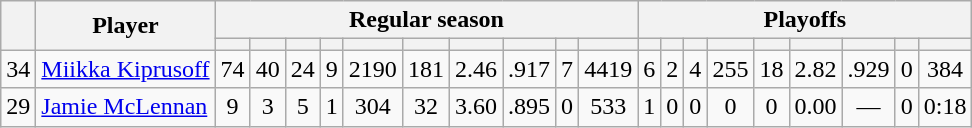<table class="wikitable plainrowheaders" style="text-align:center;">
<tr>
<th scope="col" rowspan="2"></th>
<th scope="col" rowspan="2">Player</th>
<th scope=colgroup colspan=10>Regular season</th>
<th scope=colgroup colspan=9>Playoffs</th>
</tr>
<tr>
<th scope="col"></th>
<th scope="col"></th>
<th scope="col"></th>
<th scope="col"></th>
<th scope="col"></th>
<th scope="col"></th>
<th scope="col"></th>
<th scope="col"></th>
<th scope="col"></th>
<th scope="col"></th>
<th scope="col"></th>
<th scope="col"></th>
<th scope="col"></th>
<th scope="col"></th>
<th scope="col"></th>
<th scope="col"></th>
<th scope="col"></th>
<th scope="col"></th>
<th scope="col"></th>
</tr>
<tr>
<td scope="row">34</td>
<td align="left"><a href='#'>Miikka Kiprusoff</a></td>
<td>74</td>
<td>40</td>
<td>24</td>
<td>9</td>
<td>2190</td>
<td>181</td>
<td>2.46</td>
<td>.917</td>
<td>7</td>
<td>4419</td>
<td>6</td>
<td>2</td>
<td>4</td>
<td>255</td>
<td>18</td>
<td>2.82</td>
<td>.929</td>
<td>0</td>
<td>384</td>
</tr>
<tr>
<td scope="row">29</td>
<td align="left"><a href='#'>Jamie McLennan</a></td>
<td>9</td>
<td>3</td>
<td>5</td>
<td>1</td>
<td>304</td>
<td>32</td>
<td>3.60</td>
<td>.895</td>
<td>0</td>
<td>533</td>
<td>1</td>
<td>0</td>
<td>0</td>
<td>0</td>
<td>0</td>
<td>0.00</td>
<td>—</td>
<td>0</td>
<td>0:18</td>
</tr>
</table>
